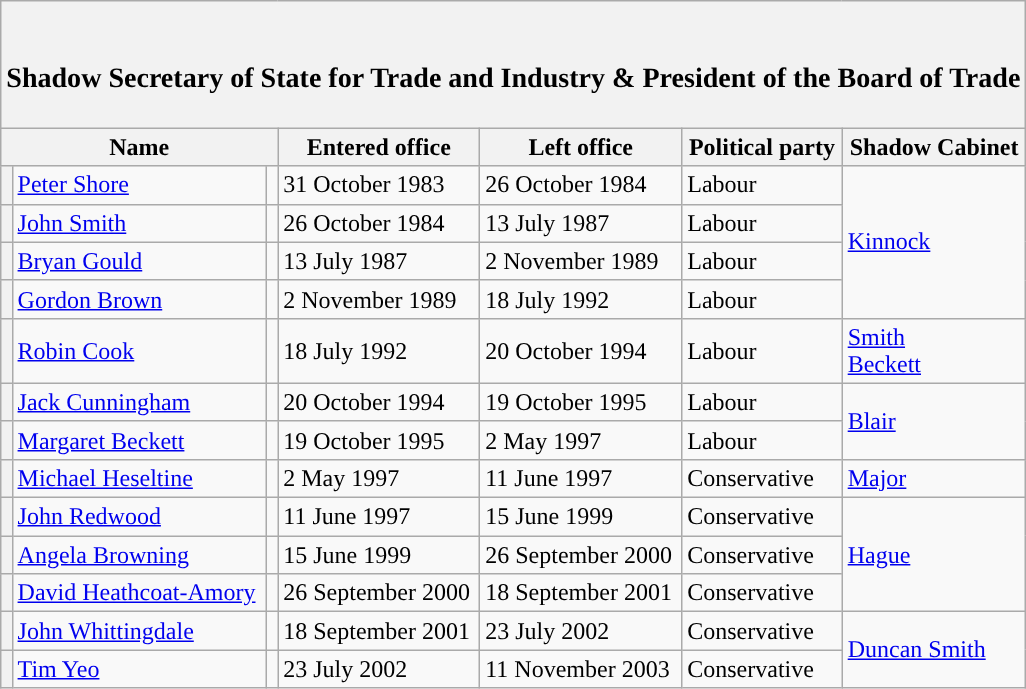<table class="wikitable">
<tr>
<th colspan=7><br><h3>Shadow Secretary of State for Trade and Industry & President of the Board of Trade</h3></th>
</tr>
<tr>
<th colspan=3>Name</th>
<th>Entered office</th>
<th>Left office</th>
<th>Political party</th>
<th>Shadow Cabinet</th>
</tr>
<tr>
<th style="background-color: "></th>
<td><a href='#'>Peter Shore</a></td>
<td></td>
<td>31 October 1983</td>
<td>26 October 1984</td>
<td>Labour</td>
<td rowspan=4 ><a href='#'>Kinnock</a></td>
</tr>
<tr>
<th style="background-color: "></th>
<td><a href='#'>John Smith</a></td>
<td></td>
<td>26 October 1984</td>
<td>13 July 1987</td>
<td>Labour</td>
</tr>
<tr>
<th style="background-color: "></th>
<td><a href='#'>Bryan Gould</a></td>
<td></td>
<td>13 July 1987</td>
<td>2 November 1989</td>
<td>Labour</td>
</tr>
<tr>
<th style="background-color: "></th>
<td><a href='#'>Gordon Brown</a></td>
<td></td>
<td>2 November 1989</td>
<td>18 July 1992</td>
<td>Labour</td>
</tr>
<tr>
<th style="background-color: "></th>
<td><a href='#'>Robin Cook</a></td>
<td></td>
<td>18 July 1992</td>
<td>20 October 1994</td>
<td>Labour</td>
<td><a href='#'>Smith</a><br><a href='#'>Beckett</a></td>
</tr>
<tr>
<th style="background-color: "></th>
<td><a href='#'>Jack Cunningham</a></td>
<td></td>
<td>20 October 1994</td>
<td>19 October 1995</td>
<td>Labour</td>
<td rowspan=2 ><a href='#'>Blair</a></td>
</tr>
<tr>
<th style="background-color: "></th>
<td><a href='#'>Margaret Beckett</a></td>
<td></td>
<td>19 October 1995</td>
<td>2 May 1997</td>
<td>Labour</td>
</tr>
<tr>
<th style="background-color: "></th>
<td><a href='#'>Michael Heseltine</a></td>
<td></td>
<td>2 May 1997</td>
<td>11 June 1997</td>
<td>Conservative</td>
<td><a href='#'>Major</a></td>
</tr>
<tr>
<th style="background-color: "></th>
<td><a href='#'>John Redwood</a></td>
<td></td>
<td>11 June 1997</td>
<td>15 June 1999</td>
<td>Conservative</td>
<td rowspan=3 ><a href='#'>Hague</a></td>
</tr>
<tr>
<th style="background-color: "></th>
<td><a href='#'>Angela Browning</a></td>
<td></td>
<td>15 June 1999</td>
<td>26 September 2000</td>
<td>Conservative</td>
</tr>
<tr>
<th style="background-color: "></th>
<td><a href='#'>David Heathcoat-Amory</a></td>
<td></td>
<td>26 September 2000</td>
<td>18 September 2001</td>
<td>Conservative</td>
</tr>
<tr>
<th style="background-color: "></th>
<td><a href='#'>John Whittingdale</a></td>
<td></td>
<td>18 September 2001</td>
<td>23 July 2002</td>
<td>Conservative</td>
<td rowspan=2 ><a href='#'>Duncan Smith</a></td>
</tr>
<tr>
<th style="background-color: "></th>
<td><a href='#'>Tim Yeo</a></td>
<td></td>
<td>23 July 2002</td>
<td>11 November 2003</td>
<td>Conservative</td>
</tr>
</table>
